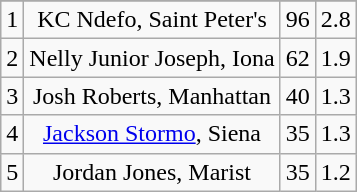<table class="wikitable sortable" style="text-align:center">
<tr>
</tr>
<tr>
<td>1</td>
<td>KC Ndefo, Saint Peter's</td>
<td>96</td>
<td>2.8</td>
</tr>
<tr>
<td>2</td>
<td>Nelly Junior Joseph, Iona</td>
<td>62</td>
<td>1.9</td>
</tr>
<tr>
<td>3</td>
<td>Josh Roberts, Manhattan</td>
<td>40</td>
<td>1.3</td>
</tr>
<tr>
<td>4</td>
<td><a href='#'>Jackson Stormo</a>, Siena</td>
<td>35</td>
<td>1.3</td>
</tr>
<tr>
<td>5</td>
<td>Jordan Jones, Marist</td>
<td>35</td>
<td>1.2</td>
</tr>
</table>
